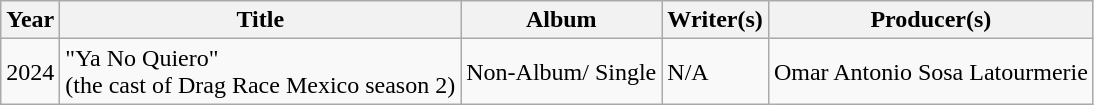<table class="wikitable plainrowheaders" style="text-align:left;">
<tr>
<th>Year</th>
<th>Title</th>
<th>Album</th>
<th>Writer(s)</th>
<th>Producer(s)</th>
</tr>
<tr>
<td>2024</td>
<td>"Ya No Quiero" <br>(the cast of Drag Race Mexico season 2)</td>
<td>Non-Album/ Single</td>
<td>N/A</td>
<td>Omar Antonio Sosa Latourmerie</td>
</tr>
</table>
